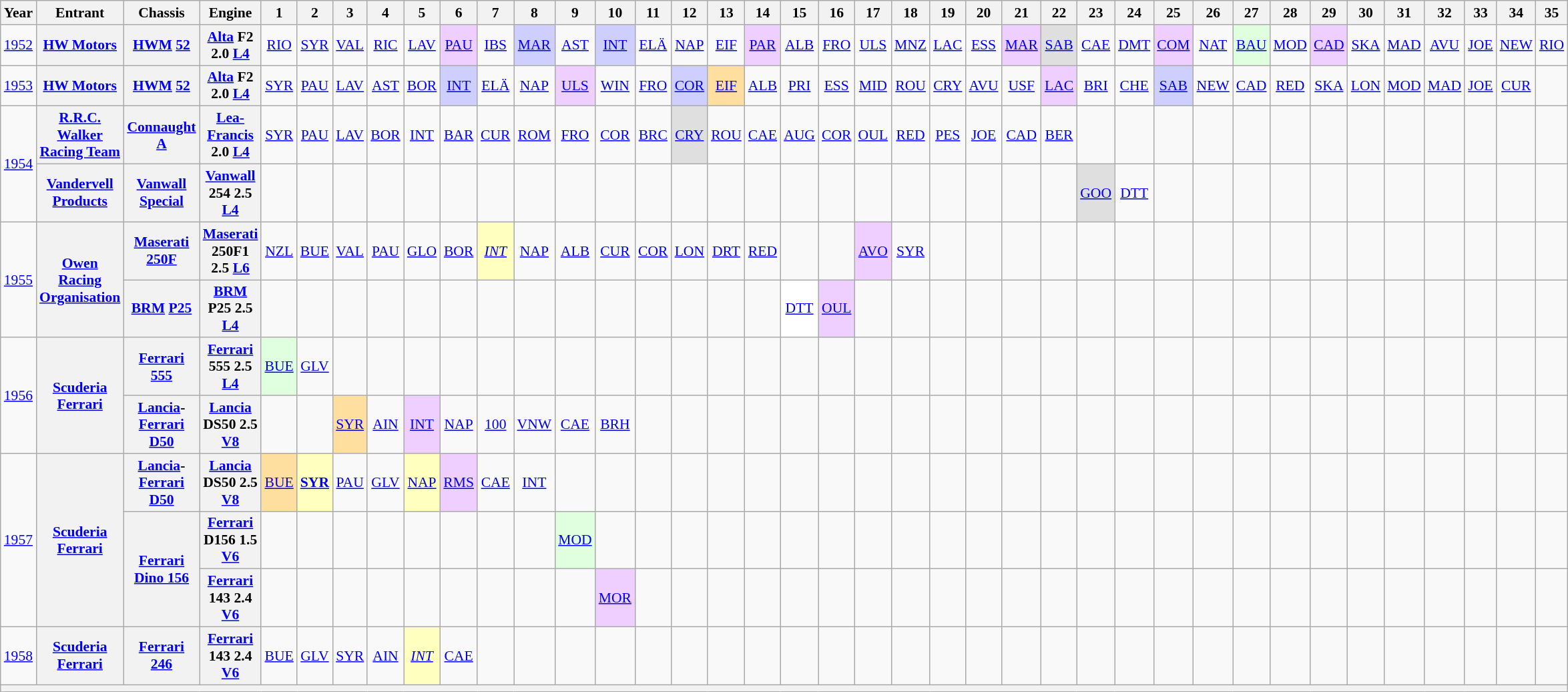<table class="wikitable" style="text-align:center; font-size:90%">
<tr>
<th>Year</th>
<th>Entrant</th>
<th>Chassis</th>
<th>Engine</th>
<th>1</th>
<th>2</th>
<th>3</th>
<th>4</th>
<th>5</th>
<th>6</th>
<th>7</th>
<th>8</th>
<th>9</th>
<th>10</th>
<th>11</th>
<th>12</th>
<th>13</th>
<th>14</th>
<th>15</th>
<th>16</th>
<th>17</th>
<th>18</th>
<th>19</th>
<th>20</th>
<th>21</th>
<th>22</th>
<th>23</th>
<th>24</th>
<th>25</th>
<th>26</th>
<th>27</th>
<th>28</th>
<th>29</th>
<th>30</th>
<th>31</th>
<th>32</th>
<th>33</th>
<th>34</th>
<th>35</th>
</tr>
<tr>
<td><a href='#'>1952</a></td>
<th><a href='#'>HW Motors</a></th>
<th><a href='#'>HWM</a> <a href='#'>52</a></th>
<th><a href='#'>Alta</a> F2 2.0 <a href='#'>L4</a></th>
<td><a href='#'>RIO</a></td>
<td><a href='#'>SYR</a></td>
<td><a href='#'>VAL</a></td>
<td><a href='#'>RIC</a></td>
<td><a href='#'>LAV</a></td>
<td style="background:#EFCFFF;"><a href='#'>PAU</a><br></td>
<td><a href='#'>IBS</a></td>
<td style="background:#CFCFFF;"><a href='#'>MAR</a><br></td>
<td><a href='#'>AST</a></td>
<td style="background:#CFCFFF;"><a href='#'>INT</a><br></td>
<td><a href='#'>ELÄ</a></td>
<td><a href='#'>NAP</a></td>
<td><a href='#'>EIF</a></td>
<td style="background:#EFCFFF;"><a href='#'>PAR</a><br></td>
<td><a href='#'>ALB</a></td>
<td><a href='#'>FRO</a></td>
<td><a href='#'>ULS</a></td>
<td><a href='#'>MNZ</a></td>
<td><a href='#'>LAC</a></td>
<td><a href='#'>ESS</a></td>
<td style="background:#EFCFFF;"><a href='#'>MAR</a><br></td>
<td style="background:#DFDFDF;"><a href='#'>SAB</a><br></td>
<td><a href='#'>CAE</a></td>
<td><a href='#'>DMT</a></td>
<td style="background:#EFCFFF;"><a href='#'>COM</a><br></td>
<td><a href='#'>NAT</a></td>
<td style="background:#DFFFDF;"><a href='#'>BAU</a><br></td>
<td><a href='#'>MOD</a></td>
<td style="background:#EFCFFF;"><a href='#'>CAD</a><br></td>
<td><a href='#'>SKA</a></td>
<td><a href='#'>MAD</a></td>
<td><a href='#'>AVU</a></td>
<td><a href='#'>JOE</a></td>
<td><a href='#'>NEW</a></td>
<td><a href='#'>RIO</a></td>
</tr>
<tr>
<td><a href='#'>1953</a></td>
<th><a href='#'>HW Motors</a></th>
<th><a href='#'>HWM</a> <a href='#'>52</a></th>
<th><a href='#'>Alta</a> F2 2.0 <a href='#'>L4</a></th>
<td><a href='#'>SYR</a></td>
<td><a href='#'>PAU</a></td>
<td><a href='#'>LAV</a></td>
<td><a href='#'>AST</a></td>
<td><a href='#'>BOR</a></td>
<td style="background:#CFCFFF;"><a href='#'>INT</a><br></td>
<td><a href='#'>ELÄ</a></td>
<td><a href='#'>NAP</a></td>
<td style="background:#EFCFFF;"><a href='#'>ULS</a><br></td>
<td><a href='#'>WIN</a></td>
<td><a href='#'>FRO</a></td>
<td style="background:#CFCFFF;"><a href='#'>COR</a><br></td>
<td style="background:#FFDF9F;"><a href='#'>EIF</a><br></td>
<td><a href='#'>ALB</a></td>
<td><a href='#'>PRI</a></td>
<td><a href='#'>ESS</a></td>
<td><a href='#'>MID</a></td>
<td><a href='#'>ROU</a></td>
<td><a href='#'>CRY</a></td>
<td><a href='#'>AVU</a></td>
<td><a href='#'>USF</a></td>
<td style="background:#EFCFFF;"><a href='#'>LAC</a><br></td>
<td><a href='#'>BRI</a></td>
<td><a href='#'>CHE</a></td>
<td style="background:#CFCFFF;"><a href='#'>SAB</a><br></td>
<td><a href='#'>NEW</a></td>
<td><a href='#'>CAD</a></td>
<td><a href='#'>RED</a></td>
<td><a href='#'>SKA</a></td>
<td><a href='#'>LON</a></td>
<td><a href='#'>MOD</a></td>
<td><a href='#'>MAD</a></td>
<td><a href='#'>JOE</a></td>
<td><a href='#'>CUR</a></td>
<td></td>
</tr>
<tr>
<td rowspan=2><a href='#'>1954</a></td>
<th><a href='#'>R.R.C. Walker Racing Team</a></th>
<th><a href='#'>Connaught</a> <a href='#'>A</a></th>
<th><a href='#'>Lea-Francis</a> 2.0 <a href='#'>L4</a></th>
<td><a href='#'>SYR</a></td>
<td><a href='#'>PAU</a></td>
<td><a href='#'>LAV</a></td>
<td><a href='#'>BOR</a></td>
<td><a href='#'>INT</a></td>
<td><a href='#'>BAR</a></td>
<td><a href='#'>CUR</a></td>
<td><a href='#'>ROM</a></td>
<td><a href='#'>FRO</a></td>
<td><a href='#'>COR</a></td>
<td><a href='#'>BRC</a></td>
<td style="background:#DFDFDF;"><a href='#'>CRY</a><br></td>
<td><a href='#'>ROU</a></td>
<td><a href='#'>CAE</a></td>
<td><a href='#'>AUG</a></td>
<td><a href='#'>COR</a></td>
<td><a href='#'>OUL</a></td>
<td><a href='#'>RED</a></td>
<td><a href='#'>PES</a></td>
<td><a href='#'>JOE</a></td>
<td><a href='#'>CAD</a></td>
<td><a href='#'>BER</a></td>
<td></td>
<td></td>
<td></td>
<td></td>
<td></td>
<td></td>
<td></td>
<td></td>
<td></td>
<td></td>
<td></td>
<td></td>
<td></td>
</tr>
<tr>
<th><a href='#'>Vandervell Products</a></th>
<th><a href='#'>Vanwall Special</a></th>
<th><a href='#'>Vanwall</a> 254 2.5 <a href='#'>L4</a></th>
<td></td>
<td></td>
<td></td>
<td></td>
<td></td>
<td></td>
<td></td>
<td></td>
<td></td>
<td></td>
<td></td>
<td></td>
<td></td>
<td></td>
<td></td>
<td></td>
<td></td>
<td></td>
<td></td>
<td></td>
<td></td>
<td></td>
<td style="background:#DFDFDF;"><a href='#'>GOO</a><br></td>
<td><a href='#'>DTT</a></td>
<td></td>
<td></td>
<td></td>
<td></td>
<td></td>
<td></td>
<td></td>
<td></td>
<td></td>
<td></td>
<td></td>
</tr>
<tr>
<td rowspan=2><a href='#'>1955</a></td>
<th rowspan=2><a href='#'>Owen Racing Organisation</a></th>
<th><a href='#'>Maserati</a> <a href='#'>250F</a></th>
<th><a href='#'>Maserati</a> 250F1 2.5 <a href='#'>L6</a></th>
<td><a href='#'>NZL</a></td>
<td><a href='#'>BUE</a></td>
<td><a href='#'>VAL</a></td>
<td><a href='#'>PAU</a></td>
<td><a href='#'>GLO</a></td>
<td><a href='#'>BOR</a></td>
<td style="background:#FFFFBF;"><em><a href='#'>INT</a></em><br></td>
<td><a href='#'>NAP</a></td>
<td><a href='#'>ALB</a></td>
<td><a href='#'>CUR</a></td>
<td><a href='#'>COR</a></td>
<td><a href='#'>LON</a></td>
<td><a href='#'>DRT</a></td>
<td><a href='#'>RED</a></td>
<td></td>
<td></td>
<td style="background:#EFCFFF;"><a href='#'>AVO</a><br></td>
<td><a href='#'>SYR</a></td>
<td></td>
<td></td>
<td></td>
<td></td>
<td></td>
<td></td>
<td></td>
<td></td>
<td></td>
<td></td>
<td></td>
<td></td>
<td></td>
<td></td>
<td></td>
<td></td>
<td></td>
</tr>
<tr>
<th><a href='#'>BRM</a> <a href='#'>P25</a></th>
<th><a href='#'>BRM</a> P25 2.5 <a href='#'>L4</a></th>
<td></td>
<td></td>
<td></td>
<td></td>
<td></td>
<td></td>
<td></td>
<td></td>
<td></td>
<td></td>
<td></td>
<td></td>
<td></td>
<td></td>
<td style="background:#FFFFFF;"><a href='#'>DTT</a><br></td>
<td style="background:#EFCFFF;"><a href='#'>OUL</a><br></td>
<td></td>
<td></td>
<td></td>
<td></td>
<td></td>
<td></td>
<td></td>
<td></td>
<td></td>
<td></td>
<td></td>
<td></td>
<td></td>
<td></td>
<td></td>
<td></td>
<td></td>
<td></td>
<td></td>
</tr>
<tr>
<td rowspan=2><a href='#'>1956</a></td>
<th rowspan=2><a href='#'>Scuderia Ferrari</a></th>
<th><a href='#'>Ferrari</a> <a href='#'>555</a></th>
<th><a href='#'>Ferrari</a> 555 2.5 <a href='#'>L4</a></th>
<td style="background:#DFFFDF;"><a href='#'>BUE</a><br></td>
<td><a href='#'>GLV</a></td>
<td></td>
<td></td>
<td></td>
<td></td>
<td></td>
<td></td>
<td></td>
<td></td>
<td></td>
<td></td>
<td></td>
<td></td>
<td></td>
<td></td>
<td></td>
<td></td>
<td></td>
<td></td>
<td></td>
<td></td>
<td></td>
<td></td>
<td></td>
<td></td>
<td></td>
<td></td>
<td></td>
<td></td>
<td></td>
<td></td>
<td></td>
<td></td>
<td></td>
</tr>
<tr>
<th><a href='#'>Lancia</a>-<a href='#'>Ferrari</a> <a href='#'>D50</a></th>
<th><a href='#'>Lancia</a> DS50 2.5 <a href='#'>V8</a></th>
<td></td>
<td></td>
<td style="background:#FFDF9F;"><a href='#'>SYR</a><br></td>
<td><a href='#'>AIN</a></td>
<td style="background:#EFCFFF;"><a href='#'>INT</a><br></td>
<td><a href='#'>NAP</a></td>
<td><a href='#'>100</a></td>
<td><a href='#'>VNW</a></td>
<td><a href='#'>CAE</a></td>
<td><a href='#'>BRH</a></td>
<td></td>
<td></td>
<td></td>
<td></td>
<td></td>
<td></td>
<td></td>
<td></td>
<td></td>
<td></td>
<td></td>
<td></td>
<td></td>
<td></td>
<td></td>
<td></td>
<td></td>
<td></td>
<td></td>
<td></td>
<td></td>
<td></td>
<td></td>
<td></td>
<td></td>
</tr>
<tr>
<td rowspan=3><a href='#'>1957</a></td>
<th rowspan=3><a href='#'>Scuderia Ferrari</a></th>
<th><a href='#'>Lancia</a>-<a href='#'>Ferrari</a> <a href='#'>D50</a></th>
<th><a href='#'>Lancia</a> DS50 2.5 <a href='#'>V8</a></th>
<td style="background:#FFDF9F;"><a href='#'>BUE</a><br></td>
<td style="background:#FFFFBF;"><strong><a href='#'>SYR</a></strong><br></td>
<td><a href='#'>PAU</a></td>
<td><a href='#'>GLV</a></td>
<td style="background:#FFFFBF;"><a href='#'>NAP</a><br></td>
<td style="background:#EFCFFF;"><a href='#'>RMS</a><br></td>
<td><a href='#'>CAE</a></td>
<td><a href='#'>INT</a></td>
<td></td>
<td></td>
<td></td>
<td></td>
<td></td>
<td></td>
<td></td>
<td></td>
<td></td>
<td></td>
<td></td>
<td></td>
<td></td>
<td></td>
<td></td>
<td></td>
<td></td>
<td></td>
<td></td>
<td></td>
<td></td>
<td></td>
<td></td>
<td></td>
<td></td>
<td></td>
<td></td>
</tr>
<tr>
<th rowspan=2><a href='#'>Ferrari</a> <a href='#'>Dino 156</a></th>
<th><a href='#'>Ferrari</a> D156 1.5 <a href='#'>V6</a></th>
<td></td>
<td></td>
<td></td>
<td></td>
<td></td>
<td></td>
<td></td>
<td></td>
<td style="background:#DFFFDF;"><a href='#'>MOD</a><br></td>
<td></td>
<td></td>
<td></td>
<td></td>
<td></td>
<td></td>
<td></td>
<td></td>
<td></td>
<td></td>
<td></td>
<td></td>
<td></td>
<td></td>
<td></td>
<td></td>
<td></td>
<td></td>
<td></td>
<td></td>
<td></td>
<td></td>
<td></td>
<td></td>
<td></td>
<td></td>
</tr>
<tr>
<th><a href='#'>Ferrari</a> 143 2.4 <a href='#'>V6</a></th>
<td></td>
<td></td>
<td></td>
<td></td>
<td></td>
<td></td>
<td></td>
<td></td>
<td></td>
<td style="background:#EFCFFF;"><a href='#'>MOR</a><br></td>
<td></td>
<td></td>
<td></td>
<td></td>
<td></td>
<td></td>
<td></td>
<td></td>
<td></td>
<td></td>
<td></td>
<td></td>
<td></td>
<td></td>
<td></td>
<td></td>
<td></td>
<td></td>
<td></td>
<td></td>
<td></td>
<td></td>
<td></td>
<td></td>
<td></td>
</tr>
<tr>
<td><a href='#'>1958</a></td>
<th><a href='#'>Scuderia Ferrari</a></th>
<th><a href='#'>Ferrari</a> <a href='#'>246</a></th>
<th><a href='#'>Ferrari</a> 143 2.4 <a href='#'>V6</a></th>
<td><a href='#'>BUE</a></td>
<td><a href='#'>GLV</a></td>
<td><a href='#'>SYR</a></td>
<td><a href='#'>AIN</a></td>
<td style="background:#FFFFBF;"><em><a href='#'>INT</a></em><br></td>
<td><a href='#'>CAE</a></td>
<td></td>
<td></td>
<td></td>
<td></td>
<td></td>
<td></td>
<td></td>
<td></td>
<td></td>
<td></td>
<td></td>
<td></td>
<td></td>
<td></td>
<td></td>
<td></td>
<td></td>
<td></td>
<td></td>
<td></td>
<td></td>
<td></td>
<td></td>
<td></td>
<td></td>
<td></td>
<td></td>
<td></td>
<td></td>
</tr>
<tr>
<th colspan="43"></th>
</tr>
</table>
